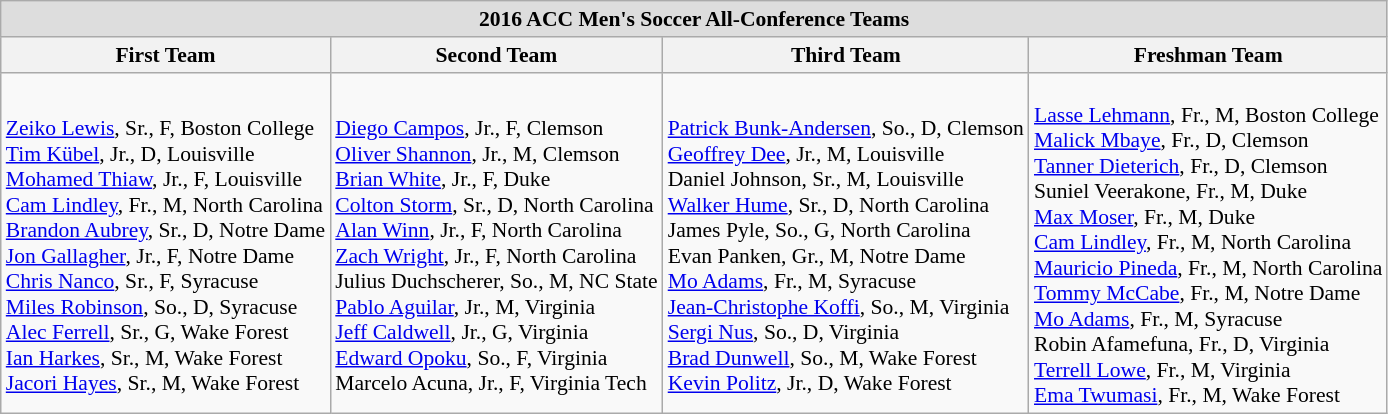<table class="wikitable" style="white-space:nowrap; font-size:90%;">
<tr>
<td colspan="8" style="text-align:center; background:#ddd;"><strong>2016 ACC Men's Soccer All-Conference Teams</strong></td>
</tr>
<tr>
<th>First Team</th>
<th>Second Team</th>
<th>Third Team</th>
<th>Freshman Team</th>
</tr>
<tr>
<td><br><a href='#'>Zeiko Lewis</a>, Sr., F, Boston College<br>
<a href='#'>Tim Kübel</a>, Jr., D, Louisville<br>
<a href='#'>Mohamed Thiaw</a>, Jr., F, Louisville<br>
<a href='#'>Cam Lindley</a>, Fr., M, North Carolina<br>
<a href='#'>Brandon Aubrey</a>, Sr., D, Notre Dame<br>
<a href='#'>Jon Gallagher</a>, Jr., F, Notre Dame<br>
<a href='#'>Chris Nanco</a>, Sr., F, Syracuse<br>
<a href='#'>Miles Robinson</a>, So., D, Syracuse<br>
<a href='#'>Alec Ferrell</a>, Sr., G, Wake Forest<br>
<a href='#'>Ian Harkes</a>, Sr., M, Wake Forest<br>
<a href='#'>Jacori Hayes</a>, Sr., M, Wake Forest</td>
<td><br><a href='#'>Diego Campos</a>, Jr., F, Clemson<br>
<a href='#'>Oliver Shannon</a>, Jr., M, Clemson<br>
<a href='#'>Brian White</a>, Jr., F, Duke<br>
<a href='#'>Colton Storm</a>, Sr., D, North Carolina<br>
<a href='#'>Alan Winn</a>, Jr., F, North Carolina<br>
<a href='#'>Zach Wright</a>, Jr., F, North Carolina<br>
Julius Duchscherer, So., M, NC State<br>
<a href='#'>Pablo Aguilar</a>, Jr., M, Virginia<br>
<a href='#'>Jeff Caldwell</a>, Jr., G, Virginia<br>
<a href='#'>Edward Opoku</a>, So., F, Virginia<br>
Marcelo Acuna, Jr., F, Virginia Tech</td>
<td><br><a href='#'>Patrick Bunk-Andersen</a>, So., D, Clemson<br>
<a href='#'>Geoffrey Dee</a>, Jr., M, Louisville<br>
Daniel Johnson, Sr., M, Louisville<br>
<a href='#'>Walker Hume</a>, Sr., D, North Carolina<br>
James Pyle, So., G, North Carolina<br>
Evan Panken, Gr., M, Notre Dame<br>
<a href='#'>Mo Adams</a>, Fr., M, Syracuse<br>
<a href='#'>Jean-Christophe Koffi</a>, So., M, Virginia<br>
<a href='#'>Sergi Nus</a>, So., D, Virginia<br>
<a href='#'>Brad Dunwell</a>, So., M, Wake Forest<br>
<a href='#'>Kevin Politz</a>, Jr., D, Wake Forest</td>
<td><br><a href='#'>Lasse Lehmann</a>, Fr., M, Boston College<br>
<a href='#'>Malick Mbaye</a>, Fr., D, Clemson<br>
<a href='#'>Tanner Dieterich</a>, Fr., D, Clemson<br>
Suniel Veerakone, Fr., M, Duke<br>
<a href='#'>Max Moser</a>, Fr., M, Duke<br>
<a href='#'>Cam Lindley</a>, Fr., M, North Carolina<br>
<a href='#'>Mauricio Pineda</a>, Fr., M, North Carolina<br>
<a href='#'>Tommy McCabe</a>, Fr., M, Notre Dame<br>
<a href='#'>Mo Adams</a>, Fr., M, Syracuse<br>
Robin Afamefuna, Fr., D, Virginia<br>
<a href='#'>Terrell Lowe</a>, Fr., M, Virginia<br>
<a href='#'>Ema Twumasi</a>, Fr., M, Wake Forest</td>
</tr>
</table>
